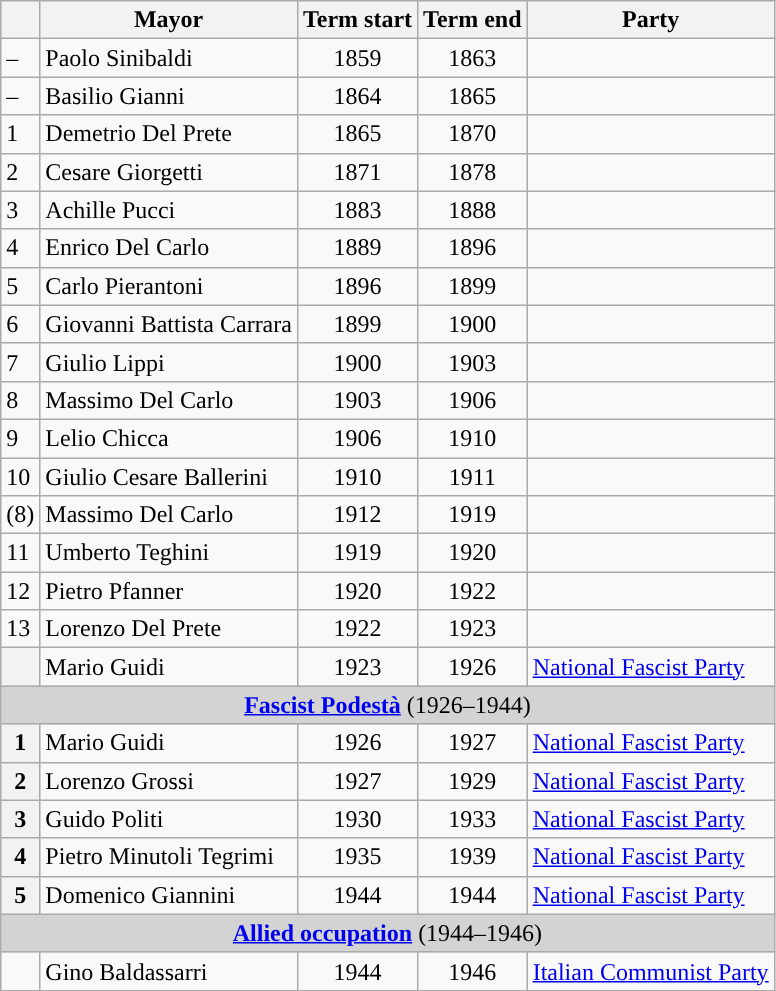<table class="wikitable">
<tr>
<th class=unsortable> </th>
<th>Mayor</th>
<th>Term start</th>
<th>Term end</th>
<th>Party</th>
</tr>
<tr>
<td bgcolor=>–</td>
<td>Paolo Sinibaldi</td>
<td align=center>1859</td>
<td align=center>1863</td>
<td></td>
</tr>
<tr>
<td bgcolor=>–</td>
<td>Basilio Gianni</td>
<td align=center>1864</td>
<td align=center>1865</td>
<td></td>
</tr>
<tr>
<td bgcolor=>1</td>
<td>Demetrio Del Prete</td>
<td align=center>1865</td>
<td align=center>1870</td>
<td></td>
</tr>
<tr>
<td bgcolor=>2</td>
<td>Cesare Giorgetti</td>
<td align=center>1871</td>
<td align=center>1878</td>
<td></td>
</tr>
<tr>
<td bgcolor=>3</td>
<td>Achille Pucci</td>
<td align=center>1883</td>
<td align=center>1888</td>
<td></td>
</tr>
<tr>
<td bgcolor=>4</td>
<td>Enrico Del Carlo</td>
<td align=center>1889</td>
<td align=center>1896</td>
<td></td>
</tr>
<tr>
<td bgcolor=>5</td>
<td>Carlo Pierantoni</td>
<td align=center>1896</td>
<td align=center>1899</td>
<td></td>
</tr>
<tr>
<td bgcolor=>6</td>
<td>Giovanni Battista Carrara</td>
<td align=center>1899</td>
<td align=center>1900</td>
<td></td>
</tr>
<tr>
<td bgcolor=>7</td>
<td>Giulio Lippi</td>
<td align=center>1900</td>
<td align=center>1903</td>
<td></td>
</tr>
<tr>
<td bgcolor=>8</td>
<td>Massimo Del Carlo</td>
<td align=center>1903</td>
<td align=center>1906</td>
<td></td>
</tr>
<tr>
<td bgcolor=>9</td>
<td>Lelio Chicca</td>
<td align=center>1906</td>
<td align=center>1910</td>
<td></td>
</tr>
<tr>
<td bgcolor=>10</td>
<td>Giulio Cesare Ballerini</td>
<td align=center>1910</td>
<td align=center>1911</td>
<td></td>
</tr>
<tr>
<td bgcolor=>(8)</td>
<td>Massimo Del Carlo</td>
<td align=center>1912</td>
<td align=center>1919</td>
<td></td>
</tr>
<tr>
<td bgcolor=>11</td>
<td>Umberto Teghini</td>
<td align=center>1919</td>
<td align=center>1920</td>
<td></td>
</tr>
<tr>
<td bgcolor=>12</td>
<td>Pietro Pfanner</td>
<td align=center>1920</td>
<td align=center>1922</td>
<td></td>
</tr>
<tr>
<td bgcolor=>13</td>
<td>Lorenzo Del Prete</td>
<td align=center>1922</td>
<td align=center>1923</td>
<td></td>
</tr>
<tr>
<th rowspan=1 style="background:"></th>
<td>Mario Guidi</td>
<td align=center>1923</td>
<td align=center>1926</td>
<td><a href='#'>National Fascist Party</a></td>
</tr>
<tr>
<td colspan="8" bgcolor="lightgrey" align=center><strong><a href='#'>Fascist Podestà</a></strong> (1926–1944)</td>
</tr>
<tr>
<th rowspan=1 style="background:">1</th>
<td>Mario Guidi</td>
<td align=center>1926</td>
<td align=center>1927</td>
<td><a href='#'>National Fascist Party</a></td>
</tr>
<tr>
<th rowspan=1 style="background:">2</th>
<td>Lorenzo Grossi</td>
<td align=center>1927</td>
<td align=center>1929</td>
<td><a href='#'>National Fascist Party</a></td>
</tr>
<tr>
<th rowspan=1 style="background:">3</th>
<td>Guido Politi</td>
<td align=center>1930</td>
<td align=center>1933</td>
<td><a href='#'>National Fascist Party</a></td>
</tr>
<tr>
<th rowspan=1 style="background:">4</th>
<td>Pietro Minutoli Tegrimi</td>
<td align=center>1935</td>
<td align=center>1939</td>
<td><a href='#'>National Fascist Party</a></td>
</tr>
<tr>
<th rowspan=1 style="background:">5</th>
<td>Domenico Giannini</td>
<td align=center>1944</td>
<td align=center>1944</td>
<td><a href='#'>National Fascist Party</a></td>
</tr>
<tr>
<td colspan="8" bgcolor="lightgrey" align=center><strong><a href='#'>Allied occupation</a></strong> (1944–1946)</td>
</tr>
<tr>
<td bgcolor=></td>
<td>Gino Baldassarri</td>
<td align=center>1944</td>
<td align=center>1946</td>
<td><a href='#'>Italian Communist Party</a></td>
</tr>
</table>
